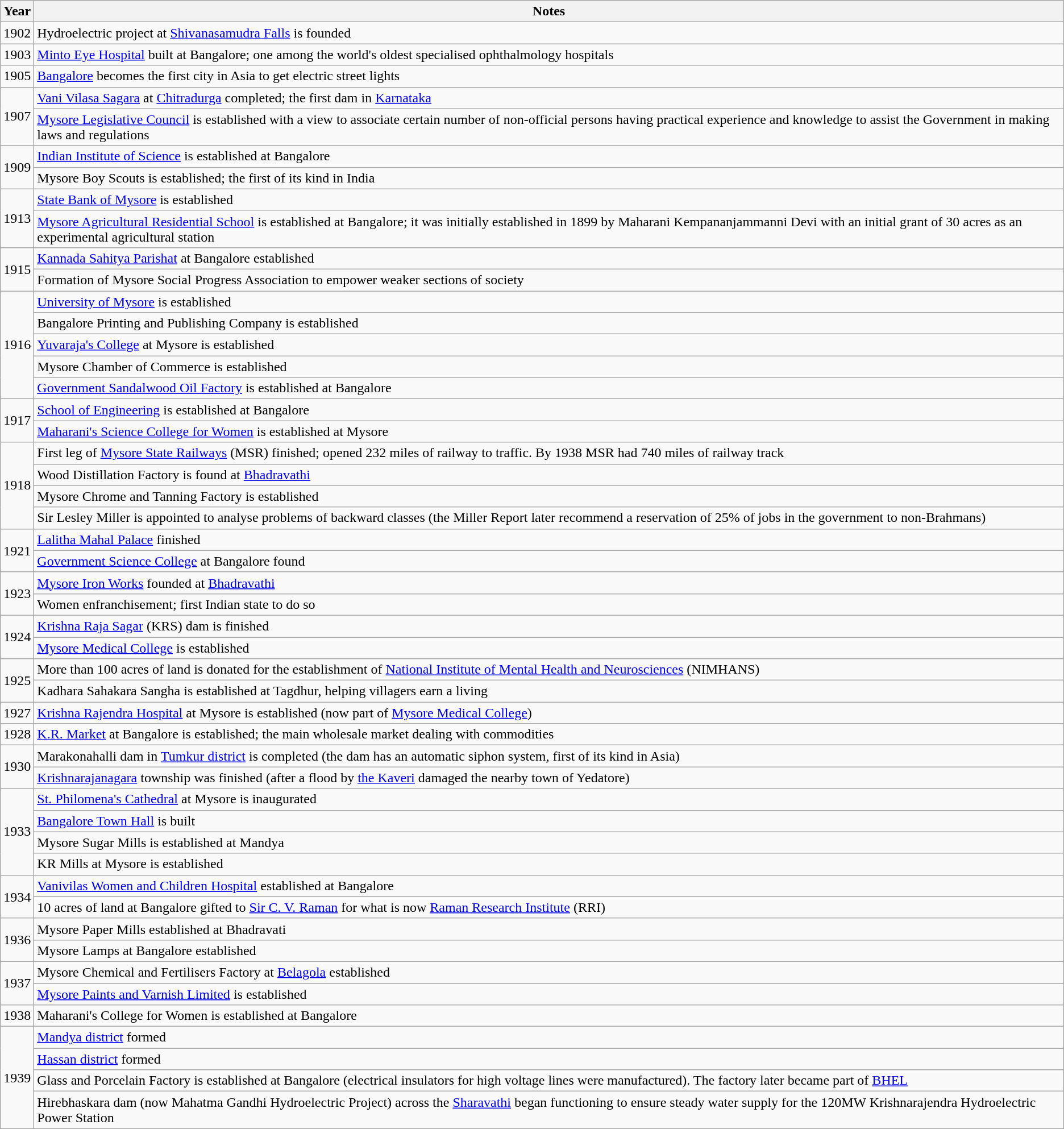<table class="wikitable">
<tr>
<th>Year</th>
<th>Notes</th>
</tr>
<tr>
<td>1902</td>
<td>Hydroelectric project at <a href='#'>Shivanasamudra Falls</a> is founded</td>
</tr>
<tr>
<td>1903</td>
<td><a href='#'>Minto Eye Hospital</a> built at Bangalore; one among the world's oldest specialised ophthalmology hospitals</td>
</tr>
<tr>
<td>1905</td>
<td><a href='#'>Bangalore</a> becomes the first city in Asia to get electric street lights</td>
</tr>
<tr>
<td rowspan="2">1907</td>
<td><a href='#'>Vani Vilasa Sagara</a> at <a href='#'>Chitradurga</a> completed; the first dam in <a href='#'>Karnataka</a></td>
</tr>
<tr>
<td><a href='#'>Mysore Legislative Council</a> is established with a view to associate certain number of non-official persons having practical experience and knowledge to assist the Government in making laws and regulations</td>
</tr>
<tr>
<td rowspan="2">1909</td>
<td><a href='#'>Indian Institute of Science</a> is established at Bangalore</td>
</tr>
<tr>
<td>Mysore Boy Scouts is established; the first of its kind in India</td>
</tr>
<tr>
<td rowspan="2">1913</td>
<td><a href='#'>State Bank of Mysore</a> is established</td>
</tr>
<tr>
<td><a href='#'>Mysore Agricultural Residential School</a> is established at Bangalore; it was initially established in 1899 by Maharani Kempananjammanni Devi with an initial grant of 30 acres as an experimental agricultural station</td>
</tr>
<tr>
<td rowspan="2">1915</td>
<td><a href='#'>Kannada Sahitya Parishat</a> at Bangalore established</td>
</tr>
<tr>
<td>Formation of Mysore Social Progress Association to empower weaker sections of society</td>
</tr>
<tr>
<td rowspan="5">1916</td>
<td><a href='#'>University of Mysore</a> is established</td>
</tr>
<tr>
<td>Bangalore Printing and Publishing Company is established</td>
</tr>
<tr>
<td><a href='#'>Yuvaraja's College</a> at Mysore is established</td>
</tr>
<tr>
<td>Mysore Chamber of Commerce is established</td>
</tr>
<tr>
<td><a href='#'>Government Sandalwood Oil Factory</a> is established at Bangalore</td>
</tr>
<tr>
<td rowspan="2">1917</td>
<td><a href='#'>School of Engineering</a> is established at Bangalore</td>
</tr>
<tr>
<td><a href='#'>Maharani's Science College for Women</a> is established at Mysore</td>
</tr>
<tr>
<td rowspan="4">1918</td>
<td>First leg of <a href='#'>Mysore State Railways</a> (MSR) finished; opened 232 miles of railway to traffic. By 1938 MSR had 740 miles of railway track</td>
</tr>
<tr>
<td>Wood Distillation Factory is found at <a href='#'>Bhadravathi</a></td>
</tr>
<tr>
<td>Mysore Chrome and Tanning Factory is established</td>
</tr>
<tr>
<td>Sir Lesley Miller is appointed to analyse problems of backward classes (the Miller Report later recommend a reservation of 25% of jobs in the government to non-Brahmans)</td>
</tr>
<tr>
<td rowspan="2">1921</td>
<td><a href='#'>Lalitha Mahal Palace</a> finished</td>
</tr>
<tr>
<td><a href='#'>Government Science College</a> at Bangalore found</td>
</tr>
<tr>
<td rowspan="2">1923</td>
<td><a href='#'>Mysore Iron Works</a> founded at <a href='#'>Bhadravathi</a></td>
</tr>
<tr>
<td>Women enfranchisement; first Indian state to do so</td>
</tr>
<tr>
<td rowspan="2">1924</td>
<td><a href='#'>Krishna Raja Sagar</a> (KRS) dam is finished</td>
</tr>
<tr>
<td><a href='#'>Mysore Medical College</a> is established</td>
</tr>
<tr>
<td rowspan="2">1925</td>
<td>More than 100 acres of land is donated for the establishment of <a href='#'>National Institute of Mental Health and Neurosciences</a> (NIMHANS) </td>
</tr>
<tr>
<td>Kadhara Sahakara Sangha is established at Tagdhur, helping villagers earn a living</td>
</tr>
<tr>
<td>1927</td>
<td><a href='#'>Krishna Rajendra Hospital</a> at Mysore is established (now part of <a href='#'>Mysore Medical College</a>)</td>
</tr>
<tr>
<td>1928</td>
<td><a href='#'>K.R. Market</a> at Bangalore is established; the main wholesale market dealing with commodities</td>
</tr>
<tr>
<td rowspan="2">1930</td>
<td>Marakonahalli dam in <a href='#'>Tumkur district</a> is completed (the dam has an automatic siphon system, first of its kind in Asia)</td>
</tr>
<tr>
<td><a href='#'>Krishnarajanagara</a> township was finished (after a flood by <a href='#'>the Kaveri</a> damaged the nearby town of Yedatore)</td>
</tr>
<tr>
<td rowspan="4">1933</td>
<td><a href='#'>St. Philomena's Cathedral</a> at Mysore is inaugurated</td>
</tr>
<tr>
<td><a href='#'>Bangalore Town Hall</a> is built</td>
</tr>
<tr>
<td>Mysore Sugar Mills is established at Mandya</td>
</tr>
<tr>
<td>KR Mills at Mysore is established</td>
</tr>
<tr>
<td rowspan="2">1934</td>
<td><a href='#'>Vanivilas Women and Children Hospital</a> established at Bangalore</td>
</tr>
<tr>
<td>10 acres of land at Bangalore gifted to <a href='#'>Sir C. V. Raman</a> for what is now <a href='#'>Raman Research Institute</a> (RRI)</td>
</tr>
<tr>
<td rowspan="2">1936</td>
<td>Mysore Paper Mills established at Bhadravati</td>
</tr>
<tr>
<td>Mysore Lamps at Bangalore established</td>
</tr>
<tr>
<td rowspan="2">1937</td>
<td>Mysore Chemical and Fertilisers Factory at <a href='#'>Belagola</a> established</td>
</tr>
<tr>
<td><a href='#'>Mysore Paints and Varnish Limited</a> is established</td>
</tr>
<tr>
<td>1938</td>
<td>Maharani's College for Women is established at Bangalore</td>
</tr>
<tr>
<td rowspan="4">1939</td>
<td><a href='#'>Mandya district</a> formed</td>
</tr>
<tr>
<td><a href='#'>Hassan district</a> formed</td>
</tr>
<tr>
<td>Glass and Porcelain Factory is established at Bangalore (electrical insulators for high voltage lines were manufactured). The factory later became part of <a href='#'>BHEL</a></td>
</tr>
<tr>
<td>Hirebhaskara dam (now Mahatma Gandhi Hydroelectric Project) across the <a href='#'>Sharavathi</a> began functioning to ensure steady water supply for the 120MW Krishnarajendra Hydroelectric Power Station</td>
</tr>
</table>
